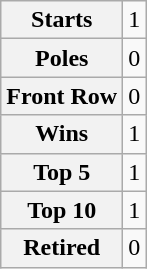<table class="wikitable" style="text-align:center">
<tr>
<th>Starts</th>
<td>1</td>
</tr>
<tr>
<th>Poles</th>
<td>0</td>
</tr>
<tr>
<th>Front Row</th>
<td>0</td>
</tr>
<tr>
<th>Wins</th>
<td>1</td>
</tr>
<tr>
<th>Top 5</th>
<td>1</td>
</tr>
<tr>
<th>Top 10</th>
<td>1</td>
</tr>
<tr>
<th>Retired</th>
<td>0</td>
</tr>
</table>
